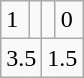<table class="wikitable">
<tr>
<td align=centerwidth="10">1</td>
<td align=centerwidth="120"></td>
<td align=centerwidth="120"></td>
<td align=centerwidth="10">0</td>
</tr>
<tr>
<td colspan=2 align="right">3.5</td>
<td colspan=2>1.5</td>
</tr>
</table>
